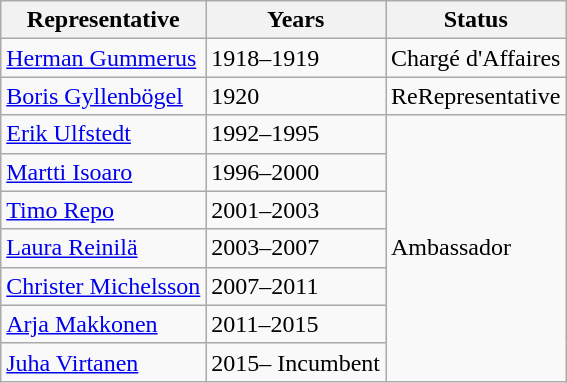<table class="wikitable sortable">
<tr>
<th>Representative</th>
<th>Years</th>
<th>Status</th>
</tr>
<tr>
<td><a href='#'>Herman Gummerus</a></td>
<td>1918–1919</td>
<td>Chargé d'Affaires</td>
</tr>
<tr>
<td><a href='#'>Boris Gyllenbögel</a></td>
<td>1920</td>
<td>ReRepresentative</td>
</tr>
<tr>
<td><a href='#'>Erik Ulfstedt</a></td>
<td>1992–1995</td>
<td rowspan="7">Ambassador</td>
</tr>
<tr>
<td><a href='#'>Martti Isoaro</a></td>
<td>1996–2000</td>
</tr>
<tr>
<td><a href='#'>Timo Repo</a></td>
<td>2001–2003</td>
</tr>
<tr>
<td><a href='#'>Laura Reinilä</a></td>
<td>2003–2007</td>
</tr>
<tr>
<td><a href='#'>Christer Michelsson</a></td>
<td>2007–2011</td>
</tr>
<tr>
<td><a href='#'>Arja Makkonen</a></td>
<td>2011–2015</td>
</tr>
<tr>
<td><a href='#'>Juha Virtanen</a></td>
<td>2015– Incumbent</td>
</tr>
</table>
